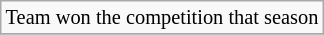<table class=wikitable style=font-size:85%>
<tr>
<td> Team won the competition that season</td>
</tr>
<tr>
</tr>
</table>
